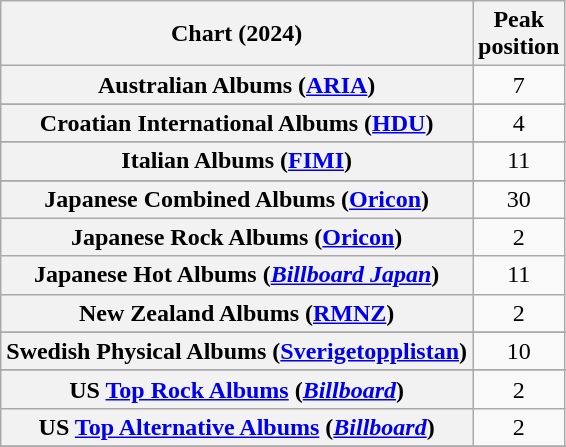<table class="wikitable sortable plainrowheaders" style="text-align:center">
<tr>
<th scope="col">Chart (2024)</th>
<th scope="col">Peak<br>position</th>
</tr>
<tr>
<th scope="row">Australian Albums (<a href='#'>ARIA</a>)</th>
<td>7</td>
</tr>
<tr>
</tr>
<tr>
</tr>
<tr>
</tr>
<tr>
</tr>
<tr>
<th scope="row">Croatian International Albums (<a href='#'>HDU</a>)</th>
<td>4</td>
</tr>
<tr>
</tr>
<tr>
</tr>
<tr>
</tr>
<tr>
</tr>
<tr>
</tr>
<tr>
</tr>
<tr>
<th scope="row">Italian Albums (<a href='#'>FIMI</a>)</th>
<td>11</td>
</tr>
<tr>
</tr>
<tr>
<th scope="row">Japanese Combined Albums (<a href='#'>Oricon</a>)</th>
<td>30</td>
</tr>
<tr>
<th scope="row">Japanese Rock Albums (<a href='#'>Oricon</a>)</th>
<td>2</td>
</tr>
<tr>
<th scope="row">Japanese Hot Albums (<em><a href='#'>Billboard Japan</a></em>)</th>
<td>11</td>
</tr>
<tr>
<th scope="row">New Zealand Albums (<a href='#'>RMNZ</a>)</th>
<td>2</td>
</tr>
<tr>
</tr>
<tr>
</tr>
<tr>
</tr>
<tr>
</tr>
<tr>
<th scope="row">Swedish Physical Albums (<a href='#'>Sverigetopplistan</a>)</th>
<td>10</td>
</tr>
<tr>
</tr>
<tr>
</tr>
<tr>
</tr>
<tr>
</tr>
<tr>
<th scope="row">US <a href='#'>Top Rock Albums</a> (<em><a href='#'>Billboard</a></em>)</th>
<td>2</td>
</tr>
<tr>
<th scope="row">US <a href='#'>Top Alternative Albums</a> (<em><a href='#'>Billboard</a></em>)</th>
<td>2</td>
</tr>
<tr>
</tr>
</table>
